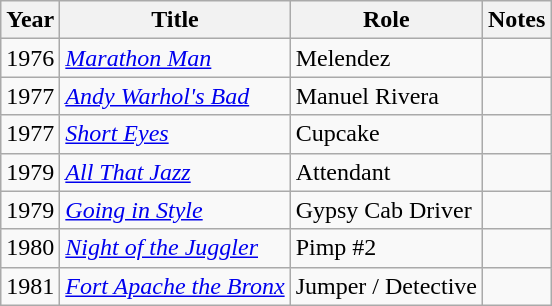<table class="wikitable sortable">
<tr>
<th>Year</th>
<th>Title</th>
<th>Role</th>
<th>Notes</th>
</tr>
<tr>
<td>1976</td>
<td><em><a href='#'>Marathon Man</a></em></td>
<td>Melendez</td>
<td></td>
</tr>
<tr>
<td>1977</td>
<td><em><a href='#'>Andy Warhol's Bad</a></em></td>
<td>Manuel Rivera</td>
<td></td>
</tr>
<tr>
<td>1977</td>
<td><em><a href='#'>Short Eyes</a></em></td>
<td>Cupcake</td>
<td></td>
</tr>
<tr>
<td>1979</td>
<td><em><a href='#'>All That Jazz</a></em></td>
<td>Attendant</td>
<td></td>
</tr>
<tr>
<td>1979</td>
<td><em><a href='#'>Going in Style</a></em></td>
<td>Gypsy Cab Driver</td>
<td></td>
</tr>
<tr>
<td>1980</td>
<td><em><a href='#'>Night of the Juggler</a></em></td>
<td>Pimp #2</td>
<td></td>
</tr>
<tr>
<td>1981</td>
<td><em><a href='#'>Fort Apache the Bronx</a></em></td>
<td>Jumper / Detective</td>
<td></td>
</tr>
</table>
